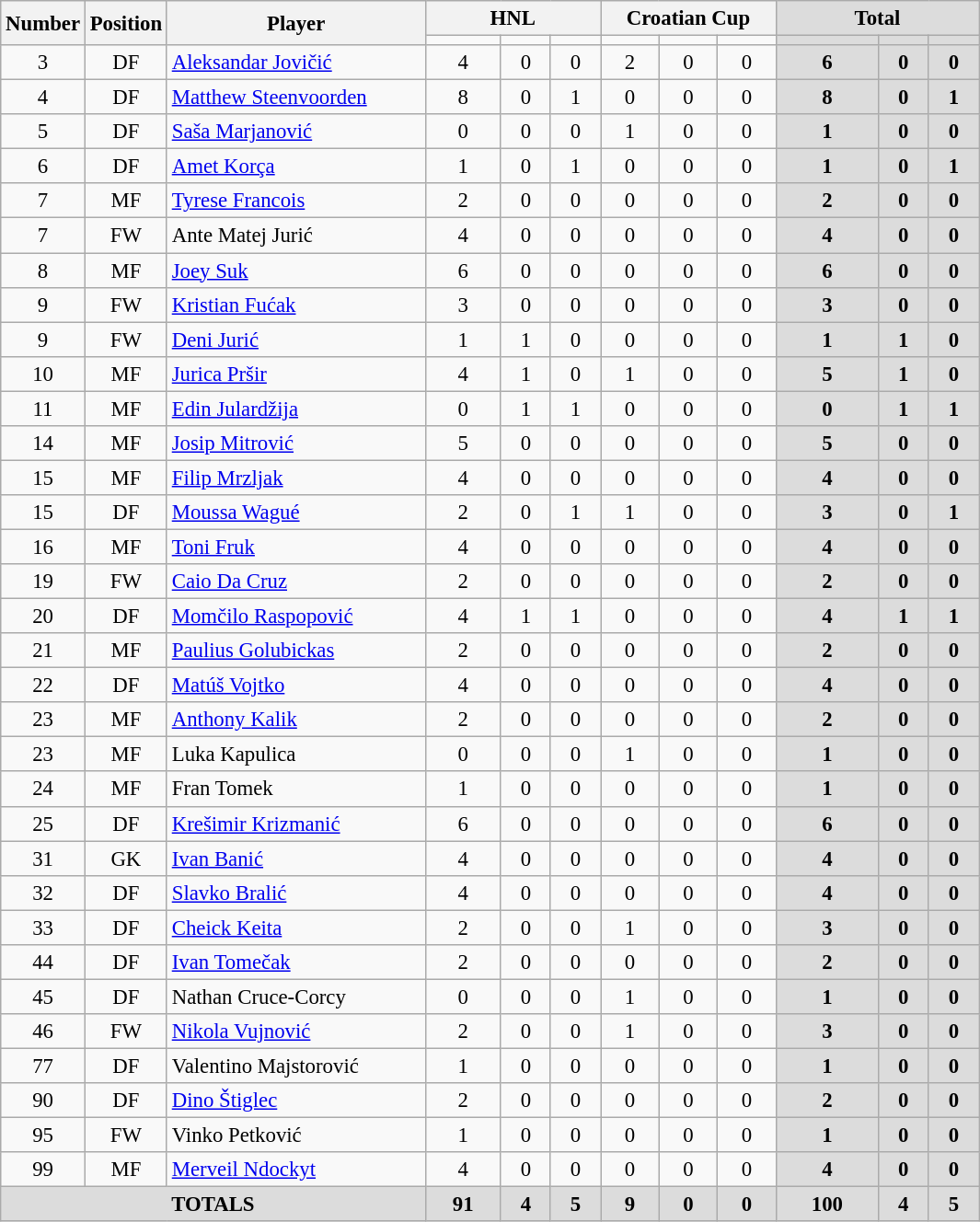<table class="wikitable" style="font-size: 95%; text-align: center;">
<tr>
<th width=40 rowspan="2" align="center">Number</th>
<th width=40 rowspan="2" align="center">Position</th>
<th width=180 rowspan="2" align="center">Player</th>
<th width=120 colspan="3" align="center">HNL</th>
<th width=120 colspan="3" align="center">Croatian Cup</th>
<th width=140 colspan="3" align="center" style="background: #DCDCDC">Total</th>
</tr>
<tr>
<td></td>
<td></td>
<td></td>
<td></td>
<td></td>
<td></td>
<th style="background: #DCDCDC"></th>
<th style="background: #DCDCDC"></th>
<th style="background: #DCDCDC"></th>
</tr>
<tr>
<td>3</td>
<td>DF</td>
<td style="text-align:left;"> <a href='#'>Aleksandar Jovičić</a></td>
<td>4</td>
<td>0</td>
<td>0</td>
<td>2</td>
<td>0</td>
<td>0</td>
<th style="background: #DCDCDC">6</th>
<th style="background: #DCDCDC">0</th>
<th style="background: #DCDCDC">0</th>
</tr>
<tr>
<td>4</td>
<td>DF</td>
<td style="text-align:left;"> <a href='#'>Matthew Steenvoorden</a></td>
<td>8</td>
<td>0</td>
<td>1</td>
<td>0</td>
<td>0</td>
<td>0</td>
<th style="background: #DCDCDC">8</th>
<th style="background: #DCDCDC">0</th>
<th style="background: #DCDCDC">1</th>
</tr>
<tr>
<td>5</td>
<td>DF</td>
<td style="text-align:left;"> <a href='#'>Saša Marjanović</a></td>
<td>0</td>
<td>0</td>
<td>0</td>
<td>1</td>
<td>0</td>
<td>0</td>
<th style="background: #DCDCDC">1</th>
<th style="background: #DCDCDC">0</th>
<th style="background: #DCDCDC">0</th>
</tr>
<tr>
<td>6</td>
<td>DF</td>
<td style="text-align:left;"> <a href='#'>Amet Korça</a></td>
<td>1</td>
<td>0</td>
<td>1</td>
<td>0</td>
<td>0</td>
<td>0</td>
<th style="background: #DCDCDC">1</th>
<th style="background: #DCDCDC">0</th>
<th style="background: #DCDCDC">1</th>
</tr>
<tr>
<td>7</td>
<td>MF</td>
<td style="text-align:left;"> <a href='#'>Tyrese Francois</a></td>
<td>2</td>
<td>0</td>
<td>0</td>
<td>0</td>
<td>0</td>
<td>0</td>
<th style="background: #DCDCDC">2</th>
<th style="background: #DCDCDC">0</th>
<th style="background: #DCDCDC">0</th>
</tr>
<tr>
<td>7</td>
<td>FW</td>
<td style="text-align:left;"> Ante Matej Jurić</td>
<td>4</td>
<td>0</td>
<td>0</td>
<td>0</td>
<td>0</td>
<td>0</td>
<th style="background: #DCDCDC">4</th>
<th style="background: #DCDCDC">0</th>
<th style="background: #DCDCDC">0</th>
</tr>
<tr>
<td>8</td>
<td>MF</td>
<td style="text-align:left;"> <a href='#'>Joey Suk</a></td>
<td>6</td>
<td>0</td>
<td>0</td>
<td>0</td>
<td>0</td>
<td>0</td>
<th style="background: #DCDCDC">6</th>
<th style="background: #DCDCDC">0</th>
<th style="background: #DCDCDC">0</th>
</tr>
<tr>
<td>9</td>
<td>FW</td>
<td style="text-align:left;"> <a href='#'>Kristian Fućak</a></td>
<td>3</td>
<td>0</td>
<td>0</td>
<td>0</td>
<td>0</td>
<td>0</td>
<th style="background: #DCDCDC">3</th>
<th style="background: #DCDCDC">0</th>
<th style="background: #DCDCDC">0</th>
</tr>
<tr>
<td>9</td>
<td>FW</td>
<td style="text-align:left;"> <a href='#'>Deni Jurić</a></td>
<td>1</td>
<td>1</td>
<td>0</td>
<td>0</td>
<td>0</td>
<td>0</td>
<th style="background: #DCDCDC">1</th>
<th style="background: #DCDCDC">1</th>
<th style="background: #DCDCDC">0</th>
</tr>
<tr>
<td>10</td>
<td>MF</td>
<td style="text-align:left;"> <a href='#'>Jurica Pršir</a></td>
<td>4</td>
<td>1</td>
<td>0</td>
<td>1</td>
<td>0</td>
<td>0</td>
<th style="background: #DCDCDC">5</th>
<th style="background: #DCDCDC">1</th>
<th style="background: #DCDCDC">0</th>
</tr>
<tr>
<td>11</td>
<td>MF</td>
<td style="text-align:left;"> <a href='#'>Edin Julardžija</a></td>
<td>0</td>
<td>1</td>
<td>1</td>
<td>0</td>
<td>0</td>
<td>0</td>
<th style="background: #DCDCDC">0</th>
<th style="background: #DCDCDC">1</th>
<th style="background: #DCDCDC">1</th>
</tr>
<tr>
<td>14</td>
<td>MF</td>
<td style="text-align:left;"> <a href='#'>Josip Mitrović</a></td>
<td>5</td>
<td>0</td>
<td>0</td>
<td>0</td>
<td>0</td>
<td>0</td>
<th style="background: #DCDCDC">5</th>
<th style="background: #DCDCDC">0</th>
<th style="background: #DCDCDC">0</th>
</tr>
<tr>
<td>15</td>
<td>MF</td>
<td style="text-align:left;"> <a href='#'>Filip Mrzljak</a></td>
<td>4</td>
<td>0</td>
<td>0</td>
<td>0</td>
<td>0</td>
<td>0</td>
<th style="background: #DCDCDC">4</th>
<th style="background: #DCDCDC">0</th>
<th style="background: #DCDCDC">0</th>
</tr>
<tr>
<td>15</td>
<td>DF</td>
<td style="text-align:left;"> <a href='#'>Moussa Wagué</a></td>
<td>2</td>
<td>0</td>
<td>1</td>
<td>1</td>
<td>0</td>
<td>0</td>
<th style="background: #DCDCDC">3</th>
<th style="background: #DCDCDC">0</th>
<th style="background: #DCDCDC">1</th>
</tr>
<tr>
<td>16</td>
<td>MF</td>
<td style="text-align:left;"> <a href='#'>Toni Fruk</a></td>
<td>4</td>
<td>0</td>
<td>0</td>
<td>0</td>
<td>0</td>
<td>0</td>
<th style="background: #DCDCDC">4</th>
<th style="background: #DCDCDC">0</th>
<th style="background: #DCDCDC">0</th>
</tr>
<tr>
<td>19</td>
<td>FW</td>
<td style="text-align:left;"> <a href='#'>Caio Da Cruz</a></td>
<td>2</td>
<td>0</td>
<td>0</td>
<td>0</td>
<td>0</td>
<td>0</td>
<th style="background: #DCDCDC">2</th>
<th style="background: #DCDCDC">0</th>
<th style="background: #DCDCDC">0</th>
</tr>
<tr>
<td>20</td>
<td>DF</td>
<td style="text-align:left;"> <a href='#'>Momčilo Raspopović</a></td>
<td>4</td>
<td>1</td>
<td>1</td>
<td>0</td>
<td>0</td>
<td>0</td>
<th style="background: #DCDCDC">4</th>
<th style="background: #DCDCDC">1</th>
<th style="background: #DCDCDC">1</th>
</tr>
<tr>
<td>21</td>
<td>MF</td>
<td style="text-align:left;"> <a href='#'>Paulius Golubickas</a></td>
<td>2</td>
<td>0</td>
<td>0</td>
<td>0</td>
<td>0</td>
<td>0</td>
<th style="background: #DCDCDC">2</th>
<th style="background: #DCDCDC">0</th>
<th style="background: #DCDCDC">0</th>
</tr>
<tr>
<td>22</td>
<td>DF</td>
<td style="text-align:left;"> <a href='#'>Matúš Vojtko</a></td>
<td>4</td>
<td>0</td>
<td>0</td>
<td>0</td>
<td>0</td>
<td>0</td>
<th style="background: #DCDCDC">4</th>
<th style="background: #DCDCDC">0</th>
<th style="background: #DCDCDC">0</th>
</tr>
<tr>
<td>23</td>
<td>MF</td>
<td style="text-align:left;"> <a href='#'>Anthony Kalik</a></td>
<td>2</td>
<td>0</td>
<td>0</td>
<td>0</td>
<td>0</td>
<td>0</td>
<th style="background: #DCDCDC">2</th>
<th style="background: #DCDCDC">0</th>
<th style="background: #DCDCDC">0</th>
</tr>
<tr>
<td>23</td>
<td>MF</td>
<td style="text-align:left;"> Luka Kapulica</td>
<td>0</td>
<td>0</td>
<td>0</td>
<td>1</td>
<td>0</td>
<td>0</td>
<th style="background: #DCDCDC">1</th>
<th style="background: #DCDCDC">0</th>
<th style="background: #DCDCDC">0</th>
</tr>
<tr>
<td>24</td>
<td>MF</td>
<td style="text-align:left;"> Fran Tomek</td>
<td>1</td>
<td>0</td>
<td>0</td>
<td>0</td>
<td>0</td>
<td>0</td>
<th style="background: #DCDCDC">1</th>
<th style="background: #DCDCDC">0</th>
<th style="background: #DCDCDC">0</th>
</tr>
<tr>
<td>25</td>
<td>DF</td>
<td style="text-align:left;"> <a href='#'>Krešimir Krizmanić</a></td>
<td>6</td>
<td>0</td>
<td>0</td>
<td>0</td>
<td>0</td>
<td>0</td>
<th style="background: #DCDCDC">6</th>
<th style="background: #DCDCDC">0</th>
<th style="background: #DCDCDC">0</th>
</tr>
<tr>
<td>31</td>
<td>GK</td>
<td style="text-align:left;"> <a href='#'>Ivan Banić</a></td>
<td>4</td>
<td>0</td>
<td>0</td>
<td>0</td>
<td>0</td>
<td>0</td>
<th style="background: #DCDCDC">4</th>
<th style="background: #DCDCDC">0</th>
<th style="background: #DCDCDC">0</th>
</tr>
<tr>
<td>32</td>
<td>DF</td>
<td style="text-align:left;"> <a href='#'>Slavko Bralić</a></td>
<td>4</td>
<td>0</td>
<td>0</td>
<td>0</td>
<td>0</td>
<td>0</td>
<th style="background: #DCDCDC">4</th>
<th style="background: #DCDCDC">0</th>
<th style="background: #DCDCDC">0</th>
</tr>
<tr>
<td>33</td>
<td>DF</td>
<td style="text-align:left;"> <a href='#'>Cheick Keita</a></td>
<td>2</td>
<td>0</td>
<td>0</td>
<td>1</td>
<td>0</td>
<td>0</td>
<th style="background: #DCDCDC">3</th>
<th style="background: #DCDCDC">0</th>
<th style="background: #DCDCDC">0</th>
</tr>
<tr>
<td>44</td>
<td>DF</td>
<td style="text-align:left;"> <a href='#'>Ivan Tomečak</a></td>
<td>2</td>
<td>0</td>
<td>0</td>
<td>0</td>
<td>0</td>
<td>0</td>
<th style="background: #DCDCDC">2</th>
<th style="background: #DCDCDC">0</th>
<th style="background: #DCDCDC">0</th>
</tr>
<tr>
<td>45</td>
<td>DF</td>
<td style="text-align:left;"> Nathan Cruce-Corcy</td>
<td>0</td>
<td>0</td>
<td>0</td>
<td>1</td>
<td>0</td>
<td>0</td>
<th style="background: #DCDCDC">1</th>
<th style="background: #DCDCDC">0</th>
<th style="background: #DCDCDC">0</th>
</tr>
<tr>
<td>46</td>
<td>FW</td>
<td style="text-align:left;"> <a href='#'>Nikola Vujnović</a></td>
<td>2</td>
<td>0</td>
<td>0</td>
<td>1</td>
<td>0</td>
<td>0</td>
<th style="background: #DCDCDC">3</th>
<th style="background: #DCDCDC">0</th>
<th style="background: #DCDCDC">0</th>
</tr>
<tr>
<td>77</td>
<td>DF</td>
<td style="text-align:left;"> Valentino Majstorović</td>
<td>1</td>
<td>0</td>
<td>0</td>
<td>0</td>
<td>0</td>
<td>0</td>
<th style="background: #DCDCDC">1</th>
<th style="background: #DCDCDC">0</th>
<th style="background: #DCDCDC">0</th>
</tr>
<tr>
<td>90</td>
<td>DF</td>
<td style="text-align:left;"> <a href='#'>Dino Štiglec</a></td>
<td>2</td>
<td>0</td>
<td>0</td>
<td>0</td>
<td>0</td>
<td>0</td>
<th style="background: #DCDCDC">2</th>
<th style="background: #DCDCDC">0</th>
<th style="background: #DCDCDC">0</th>
</tr>
<tr>
<td>95</td>
<td>FW</td>
<td style="text-align:left;"> Vinko Petković</td>
<td>1</td>
<td>0</td>
<td>0</td>
<td>0</td>
<td>0</td>
<td>0</td>
<th style="background: #DCDCDC">1</th>
<th style="background: #DCDCDC">0</th>
<th style="background: #DCDCDC">0</th>
</tr>
<tr>
<td>99</td>
<td>MF</td>
<td style="text-align:left;"> <a href='#'>Merveil Ndockyt</a></td>
<td>4</td>
<td>0</td>
<td>0</td>
<td>0</td>
<td>0</td>
<td>0</td>
<th style="background: #DCDCDC">4</th>
<th style="background: #DCDCDC">0</th>
<th style="background: #DCDCDC">0</th>
</tr>
<tr>
<th colspan="3" align="center" style="background: #DCDCDC">TOTALS</th>
<th style="background: #DCDCDC">91</th>
<th style="background: #DCDCDC">4</th>
<th style="background: #DCDCDC">5</th>
<th style="background: #DCDCDC">9</th>
<th style="background: #DCDCDC">0</th>
<th style="background: #DCDCDC">0</th>
<th style="background: #DCDCDC">100</th>
<th style="background: #DCDCDC">4</th>
<th style="background: #DCDCDC">5</th>
</tr>
</table>
